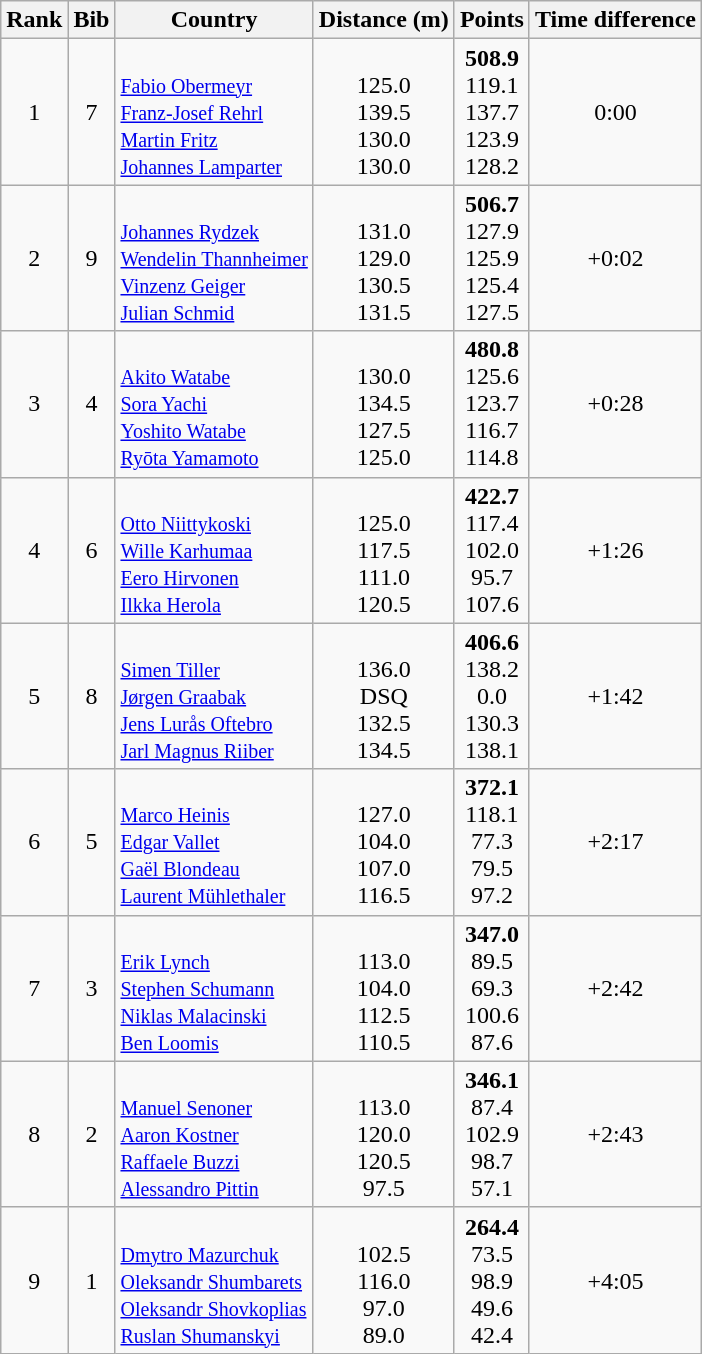<table class="wikitable sortable" style="text-align:center">
<tr>
<th>Rank</th>
<th>Bib</th>
<th>Country</th>
<th>Distance (m)</th>
<th>Points</th>
<th>Time difference</th>
</tr>
<tr>
<td>1</td>
<td>7</td>
<td align=left><br><small><a href='#'>Fabio Obermeyr</a><br><a href='#'>Franz-Josef Rehrl</a><br><a href='#'>Martin Fritz</a><br><a href='#'>Johannes Lamparter</a></small></td>
<td><br>125.0<br>139.5<br>130.0<br>130.0</td>
<td><strong>508.9</strong><br>119.1<br>137.7<br>123.9<br>128.2</td>
<td>0:00</td>
</tr>
<tr>
<td>2</td>
<td>9</td>
<td align=left><br><small><a href='#'>Johannes Rydzek</a><br><a href='#'>Wendelin Thannheimer</a><br><a href='#'>Vinzenz Geiger</a><br><a href='#'>Julian Schmid</a></small></td>
<td><br>131.0<br>129.0<br>130.5<br>131.5</td>
<td><strong>506.7</strong><br>127.9<br>125.9<br>125.4<br>127.5</td>
<td>+0:02</td>
</tr>
<tr>
<td>3</td>
<td>4</td>
<td align=left><br><small><a href='#'>Akito Watabe</a><br><a href='#'>Sora Yachi</a><br><a href='#'>Yoshito Watabe</a><br><a href='#'>Ryōta Yamamoto</a></small></td>
<td><br>130.0<br>134.5<br>127.5<br>125.0</td>
<td><strong>480.8</strong><br>125.6<br>123.7<br>116.7<br>114.8</td>
<td>+0:28</td>
</tr>
<tr>
<td>4</td>
<td>6</td>
<td align=left><br><small><a href='#'>Otto Niittykoski</a><br><a href='#'>Wille Karhumaa</a><br><a href='#'>Eero Hirvonen</a><br><a href='#'>Ilkka Herola</a></small></td>
<td><br>125.0<br>117.5<br>111.0<br>120.5</td>
<td><strong>422.7</strong><br>117.4<br>102.0<br>95.7<br>107.6</td>
<td>+1:26</td>
</tr>
<tr>
<td>5</td>
<td>8</td>
<td align=left><br><small><a href='#'>Simen Tiller</a><br><a href='#'>Jørgen Graabak</a><br><a href='#'>Jens Lurås Oftebro</a><br><a href='#'>Jarl Magnus Riiber</a></small></td>
<td><br>136.0<br>DSQ<br>132.5<br>134.5</td>
<td><strong>406.6</strong><br>138.2<br>0.0<br>130.3<br>138.1</td>
<td>+1:42</td>
</tr>
<tr>
<td>6</td>
<td>5</td>
<td align=left><br><small><a href='#'>Marco Heinis</a><br><a href='#'>Edgar Vallet</a><br><a href='#'>Gaël Blondeau</a><br><a href='#'>Laurent Mühlethaler</a></small></td>
<td><br>127.0<br>104.0<br>107.0<br>116.5</td>
<td><strong>372.1</strong><br>118.1<br>77.3<br>79.5<br>97.2</td>
<td>+2:17</td>
</tr>
<tr>
<td>7</td>
<td>3</td>
<td align=left><br><small><a href='#'>Erik Lynch</a><br><a href='#'>Stephen Schumann</a><br><a href='#'>Niklas Malacinski</a><br><a href='#'>Ben Loomis</a></small></td>
<td><br>113.0<br>104.0<br>112.5<br>110.5</td>
<td><strong>347.0</strong><br>89.5<br>69.3<br>100.6<br>87.6</td>
<td>+2:42</td>
</tr>
<tr>
<td>8</td>
<td>2</td>
<td align=left><br><small><a href='#'>Manuel Senoner</a><br><a href='#'>Aaron Kostner</a><br><a href='#'>Raffaele Buzzi</a><br><a href='#'>Alessandro Pittin</a></small></td>
<td><br>113.0<br>120.0<br>120.5<br>97.5</td>
<td><strong>346.1</strong><br>87.4<br>102.9<br>98.7<br>57.1</td>
<td>+2:43</td>
</tr>
<tr>
<td>9</td>
<td>1</td>
<td align=left><br><small><a href='#'>Dmytro Mazurchuk</a><br><a href='#'>Oleksandr Shumbarets</a><br><a href='#'>Oleksandr Shovkoplias</a><br><a href='#'>Ruslan Shumanskyi</a></small></td>
<td><br>102.5<br>116.0<br>97.0<br>89.0</td>
<td><strong>264.4</strong><br>73.5<br>98.9<br>49.6<br>42.4</td>
<td>+4:05</td>
</tr>
</table>
